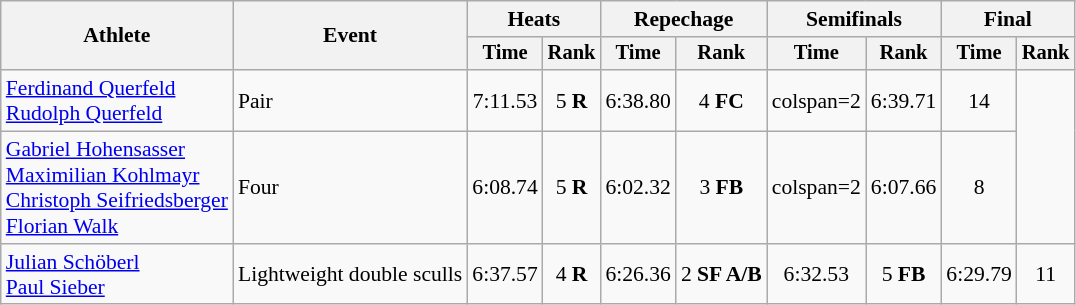<table class="wikitable" style="font-size:90%">
<tr>
<th rowspan="2">Athlete</th>
<th rowspan="2">Event</th>
<th colspan="2">Heats</th>
<th colspan="2">Repechage</th>
<th colspan="2">Semifinals</th>
<th colspan="2">Final</th>
</tr>
<tr style="font-size:95%">
<th>Time</th>
<th>Rank</th>
<th>Time</th>
<th>Rank</th>
<th>Time</th>
<th>Rank</th>
<th>Time</th>
<th>Rank</th>
</tr>
<tr align=center>
<td align=left><a href='#'>Ferdinand Querfeld</a><br><a href='#'>Rudolph Querfeld</a></td>
<td align=left>Pair</td>
<td>7:11.53</td>
<td>5 <strong>R</strong></td>
<td>6:38.80</td>
<td>4 <strong>FC</strong></td>
<td>colspan=2</td>
<td>6:39.71</td>
<td>14</td>
</tr>
<tr align=center>
<td align=left><a href='#'>Gabriel Hohensasser</a><br><a href='#'>Maximilian Kohlmayr</a><br><a href='#'>Christoph Seifriedsberger</a><br><a href='#'>Florian Walk</a></td>
<td align=left>Four</td>
<td>6:08.74</td>
<td>5 <strong>R</strong></td>
<td>6:02.32</td>
<td>3 <strong>FB</strong></td>
<td>colspan=2</td>
<td>6:07.66</td>
<td>8</td>
</tr>
<tr align=center>
<td align=left><a href='#'>Julian Schöberl</a><br><a href='#'>Paul Sieber</a></td>
<td align=left>Lightweight double sculls</td>
<td>6:37.57</td>
<td>4 <strong>R</strong></td>
<td>6:26.36</td>
<td>2 <strong>SF A/B</strong></td>
<td>6:32.53</td>
<td>5 <strong>FB</strong></td>
<td>6:29.79</td>
<td>11</td>
</tr>
</table>
